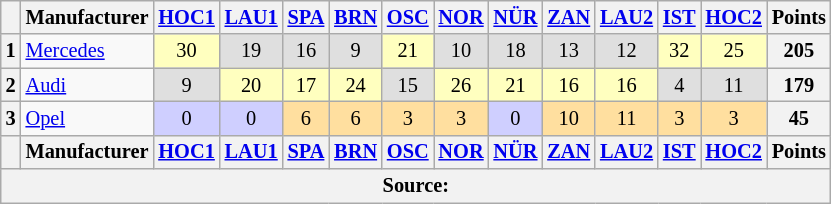<table class="wikitable" style="font-size:85%; text-align:center">
<tr style="background:#f9f9f9" valign="top">
<th valign="middle"></th>
<th valign="middle">Manufacturer</th>
<th><a href='#'>HOC1</a><br></th>
<th><a href='#'>LAU1</a><br></th>
<th><a href='#'>SPA</a><br></th>
<th><a href='#'>BRN</a><br></th>
<th><a href='#'>OSC</a><br></th>
<th><a href='#'>NOR</a><br></th>
<th><a href='#'>NÜR</a><br></th>
<th><a href='#'>ZAN</a><br></th>
<th><a href='#'>LAU2</a><br></th>
<th><a href='#'>IST</a><br></th>
<th><a href='#'>HOC2</a><br></th>
<th valign="middle">Points</th>
</tr>
<tr>
<th>1</th>
<td align="left"><a href='#'>Mercedes</a></td>
<td style="background:#FFFFBF;">30</td>
<td style="background:#DFDFDF;">19</td>
<td style="background:#DFDFDF;">16</td>
<td style="background:#DFDFDF;">9</td>
<td style="background:#FFFFBF;">21</td>
<td style="background:#DFDFDF;">10</td>
<td style="background:#DFDFDF;">18</td>
<td style="background:#DFDFDF;">13</td>
<td style="background:#DFDFDF;">12</td>
<td style="background:#FFFFBF;">32</td>
<td style="background:#FFFFBF;">25</td>
<th>205</th>
</tr>
<tr>
<th>2</th>
<td align="left"><a href='#'>Audi</a></td>
<td style="background:#DFDFDF;">9</td>
<td style="background:#FFFFBF;">20</td>
<td style="background:#FFFFBF;">17</td>
<td style="background:#FFFFBF;">24</td>
<td style="background:#DFDFDF;">15</td>
<td style="background:#FFFFBF;">26</td>
<td style="background:#FFFFBF;">21</td>
<td style="background:#FFFFBF;">16</td>
<td style="background:#FFFFBF;">16</td>
<td style="background:#DFDFDF;">4</td>
<td style="background:#DFDFDF;">11</td>
<th>179</th>
</tr>
<tr>
<th>3</th>
<td align="left"><a href='#'>Opel</a></td>
<td style="background:#CFCFFF;">0</td>
<td style="background:#CFCFFF;">0</td>
<td style="background:#FFDF9F;">6</td>
<td style="background:#FFDF9F;">6</td>
<td style="background:#FFDF9F;">3</td>
<td style="background:#FFDF9F;">3</td>
<td style="background:#CFCFFF;">0</td>
<td style="background:#FFDF9F;">10</td>
<td style="background:#FFDF9F;">11</td>
<td style="background:#FFDF9F;">3</td>
<td style="background:#FFDF9F;">3</td>
<th>45</th>
</tr>
<tr>
<th valign="middle"></th>
<th valign="middle">Manufacturer</th>
<th><a href='#'>HOC1</a><br></th>
<th><a href='#'>LAU1</a><br></th>
<th><a href='#'>SPA</a><br></th>
<th><a href='#'>BRN</a><br></th>
<th><a href='#'>OSC</a><br></th>
<th><a href='#'>NOR</a><br></th>
<th><a href='#'>NÜR</a><br></th>
<th><a href='#'>ZAN</a><br></th>
<th><a href='#'>LAU2</a><br></th>
<th><a href='#'>IST</a><br></th>
<th><a href='#'>HOC2</a><br></th>
<th valign="middle">Points</th>
</tr>
<tr>
<th colspan="14">Source:</th>
</tr>
</table>
